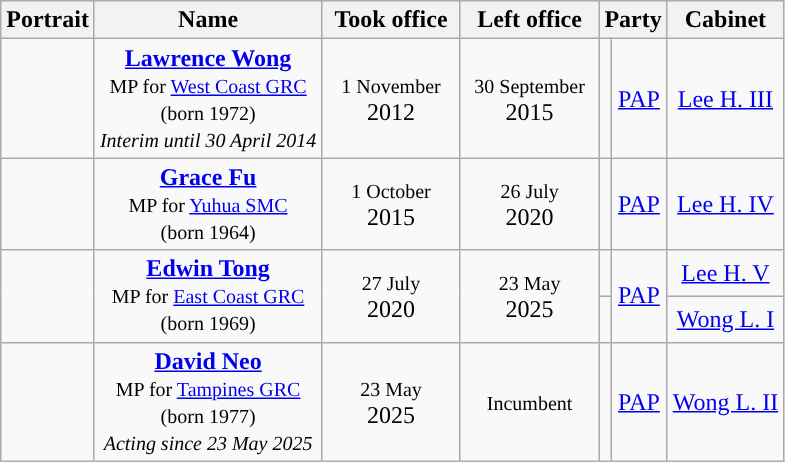<table class="wikitable" style="text-align:center; border:1px #aaf solid;">
<tr>
<th>Portrait</th>
<th>Name<br></th>
<th width="85">Took office</th>
<th width="85">Left office</th>
<th colspan="2">Party</th>
<th>Cabinet</th>
</tr>
<tr>
<td></td>
<td><strong><a href='#'>Lawrence Wong</a></strong><br><small>MP for <a href='#'>West Coast GRC</a></small><br><small>(born 1972)</small><br><small><em>Interim until 30 April 2014</em></small></td>
<td><small>1 November</small><br>2012</td>
<td><small>30 September</small><br>2015</td>
<td style="background:"></td>
<td><a href='#'>PAP</a></td>
<td><a href='#'>Lee H. III</a></td>
</tr>
<tr>
<td></td>
<td><strong><a href='#'>Grace Fu</a></strong><br><small>MP for <a href='#'>Yuhua SMC</a></small><br><small>(born 1964)</small></td>
<td><small>1 October</small><br>2015</td>
<td><small>26 July</small><br>2020</td>
<td style="background:"></td>
<td><a href='#'>PAP</a></td>
<td><a href='#'>Lee H. IV</a></td>
</tr>
<tr>
<td rowspan="2"></td>
<td rowspan="2"><strong><a href='#'>Edwin Tong</a></strong><br><small>MP for <a href='#'>East Coast GRC</a></small><br><small>(born 1969)</small></td>
<td rowspan="2"><small>27 July</small><br>2020</td>
<td rowspan="2"><small>23 May</small><br>2025</td>
<td style="background:"></td>
<td rowspan="2"><a href='#'>PAP</a></td>
<td><a href='#'>Lee H. V</a></td>
</tr>
<tr>
<td style="background:"></td>
<td><a href='#'>Wong L. I</a></td>
</tr>
<tr>
<td></td>
<td><strong><a href='#'>David Neo</a></strong> <br><small>MP for <a href='#'>Tampines GRC</a></small><br><small>(born 1977)<br><em>Acting since 23 May 2025</em></small></td>
<td rowspan="2"><small>23 May</small><br>2025</td>
<td rowspan="2"><small>Incumbent</small><br></td>
<td style="background:"></td>
<td rowspan="2"><a href='#'>PAP</a></td>
<td><a href='#'>Wong L. II</a></td>
</tr>
</table>
